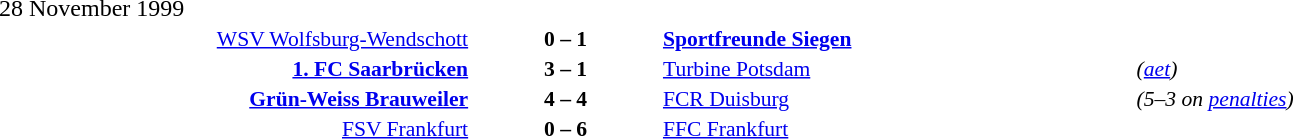<table width=100% cellspacing=1>
<tr>
<th width=25%></th>
<th width=10%></th>
<th width=25%></th>
<th></th>
</tr>
<tr>
<td>28 November 1999</td>
</tr>
<tr style=font-size:90%>
<td align=right><a href='#'>WSV Wolfsburg-Wendschott</a></td>
<td align=center><strong>0 – 1</strong></td>
<td><strong><a href='#'>Sportfreunde Siegen</a></strong></td>
</tr>
<tr style=font-size:90%>
<td align=right><strong><a href='#'>1. FC Saarbrücken</a></strong></td>
<td align=center><strong>3 – 1</strong></td>
<td><a href='#'>Turbine Potsdam</a></td>
<td><em>(<a href='#'>aet</a>)</em></td>
</tr>
<tr style=font-size:90%>
<td align=right><strong><a href='#'>Grün-Weiss Brauweiler</a></strong></td>
<td align=center><strong>4 – 4</strong></td>
<td><a href='#'>FCR Duisburg</a></td>
<td><em>(5–3 on <a href='#'>penalties</a>)</em></td>
</tr>
<tr style=font-size:90%>
<td align=right><a href='#'>FSV Frankfurt</a></td>
<td align=center><strong>0 – 6</strong></td>
<td><a href='#'>FFC Frankfurt</a></td>
</tr>
</table>
